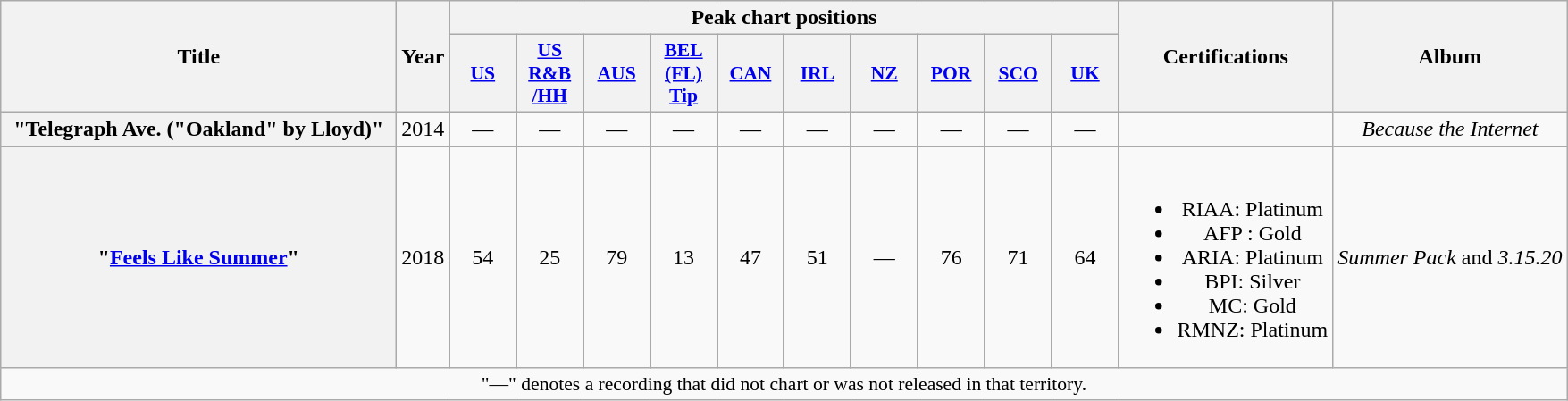<table class="wikitable plainrowheaders" style="text-align:center;">
<tr>
<th scope="col" rowspan="2" style="width:18em;">Title</th>
<th scope="col" rowspan="2">Year</th>
<th scope="col" colspan="10">Peak chart positions</th>
<th scope="col" rowspan="2">Certifications</th>
<th scope="col" rowspan="2">Album</th>
</tr>
<tr>
<th scope="col" style="width:3em;font-size:90%;"><a href='#'>US</a><br></th>
<th scope="col" style="width:3em;font-size:90%;"><a href='#'>US<br>R&B<br>/HH</a><br></th>
<th scope="col" style="width:3em;font-size:90%;"><a href='#'>AUS</a><br></th>
<th scope="col" style="width:3em;font-size:90%;"><a href='#'>BEL<br>(FL)<br>Tip</a><br></th>
<th scope="col" style="width:3em;font-size:90%;"><a href='#'>CAN</a><br></th>
<th scope="col" style="width:3em;font-size:90%;"><a href='#'>IRL</a><br></th>
<th scope="col" style="width:3em;font-size:90%;"><a href='#'>NZ</a><br></th>
<th scope="col" style="width:3em;font-size:90%;"><a href='#'>POR</a><br></th>
<th scope="col" style="width:3em;font-size:90%;"><a href='#'>SCO</a><br></th>
<th scope="col" style="width:3em;font-size:90%;"><a href='#'>UK</a><br></th>
</tr>
<tr>
<th scope="row">"Telegraph Ave. ("Oakland" by Lloyd)"</th>
<td>2014</td>
<td>—</td>
<td>—</td>
<td>—</td>
<td>—</td>
<td>—</td>
<td>—</td>
<td>—</td>
<td>—</td>
<td>—</td>
<td>—</td>
<td></td>
<td><em>Because the Internet</em></td>
</tr>
<tr>
<th scope="row">"<a href='#'>Feels Like Summer</a>"</th>
<td>2018</td>
<td>54</td>
<td>25</td>
<td>79</td>
<td>13</td>
<td>47</td>
<td>51</td>
<td>—</td>
<td>76</td>
<td>71</td>
<td>64</td>
<td><br><ul><li>RIAA: Platinum</li><li>AFP : Gold</li><li>ARIA: Platinum</li><li>BPI: Silver</li><li>MC: Gold</li><li>RMNZ: Platinum</li></ul></td>
<td><em>Summer Pack</em> and <em>3.15.20</em></td>
</tr>
<tr>
<td colspan="14" style="font-size:90%">"—" denotes a recording that did not chart or was not released in that territory.</td>
</tr>
</table>
